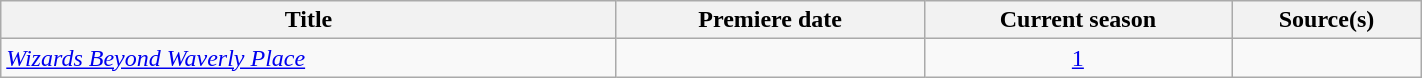<table class="wikitable plainrowheaders sortable" style="width:75%;text-align:center;">
<tr>
<th scope="col" style="width:20%;">Title</th>
<th scope="col" style="width:10%;">Premiere date</th>
<th scope="col" style="width:10%;">Current season</th>
<th class="unsortable" style="width:5%;">Source(s)</th>
</tr>
<tr>
<td scope="row" style="text-align:left;"><em><a href='#'>Wizards Beyond Waverly Place</a></em></td>
<td></td>
<td><a href='#'>1</a></td>
<td></td>
</tr>
</table>
